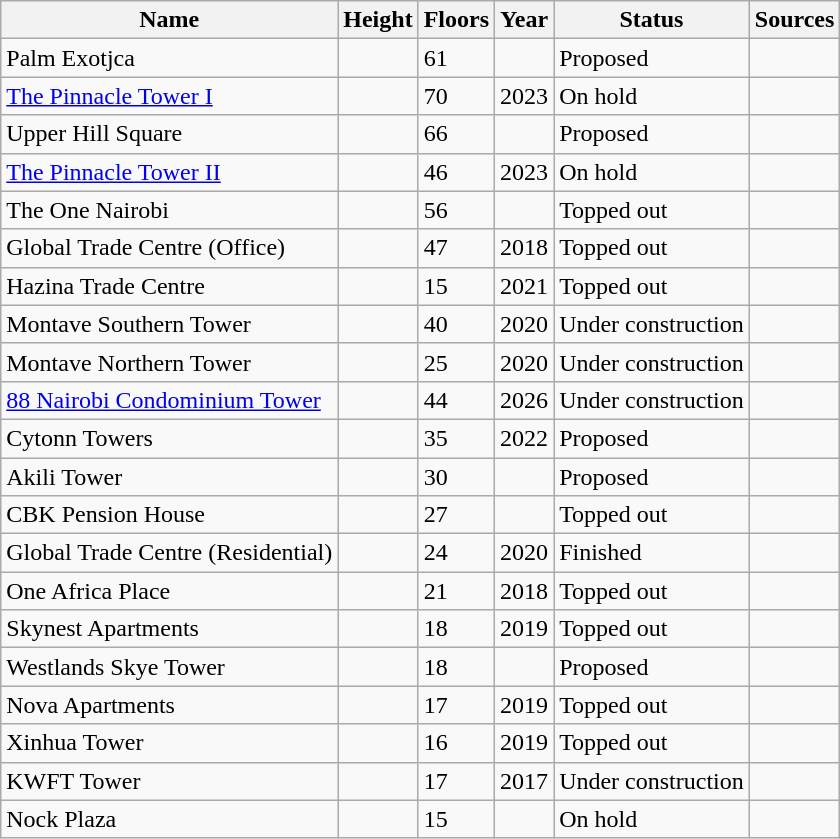<table class= "wikitable sortable">
<tr>
<th>Name</th>
<th data-sort-type=number>Height</th>
<th data-sort-type=number>Floors</th>
<th>Year</th>
<th>Status</th>
<th class="unsortable">Sources</th>
</tr>
<tr>
<td>Palm Exotjca</td>
<td></td>
<td>61</td>
<td></td>
<td>Proposed</td>
<td></td>
</tr>
<tr>
<td><a href='#'>The Pinnacle Tower I</a></td>
<td></td>
<td>70</td>
<td>2023</td>
<td>On hold</td>
<td></td>
</tr>
<tr>
<td>Upper Hill Square</td>
<td></td>
<td>66</td>
<td></td>
<td>Proposed</td>
<td></td>
</tr>
<tr>
<td><a href='#'>The Pinnacle Tower II</a></td>
<td></td>
<td>46</td>
<td>2023</td>
<td>On hold</td>
<td></td>
</tr>
<tr>
<td>The One Nairobi</td>
<td></td>
<td>56</td>
<td></td>
<td>Topped out</td>
<td></td>
</tr>
<tr>
<td>Global Trade Centre (Office)</td>
<td></td>
<td>47</td>
<td>2018</td>
<td>Topped out</td>
<td></td>
</tr>
<tr>
<td>Hazina Trade Centre</td>
<td></td>
<td>15</td>
<td>2021</td>
<td>Topped out</td>
<td></td>
</tr>
<tr>
<td>Montave Southern Tower</td>
<td></td>
<td>40</td>
<td>2020</td>
<td>Under construction</td>
<td></td>
</tr>
<tr>
<td>Montave Northern Tower</td>
<td></td>
<td>25</td>
<td>2020</td>
<td>Under construction</td>
<td></td>
</tr>
<tr>
<td><a href='#'>88 Nairobi Condominium Tower</a></td>
<td></td>
<td>44</td>
<td>2026</td>
<td>Under construction</td>
<td></td>
</tr>
<tr>
<td>Cytonn Towers</td>
<td></td>
<td>35</td>
<td>2022</td>
<td>Proposed</td>
<td></td>
</tr>
<tr>
<td>Akili Tower</td>
<td></td>
<td>30</td>
<td></td>
<td>Proposed</td>
<td></td>
</tr>
<tr>
<td>CBK Pension House</td>
<td></td>
<td>27</td>
<td></td>
<td>Topped out</td>
<td></td>
</tr>
<tr>
<td>Global Trade Centre (Residential)</td>
<td></td>
<td>24</td>
<td>2020</td>
<td>Finished</td>
<td></td>
</tr>
<tr>
<td>One Africa Place</td>
<td></td>
<td>21</td>
<td>2018</td>
<td>Topped out</td>
<td></td>
</tr>
<tr>
<td>Skynest Apartments</td>
<td></td>
<td>18</td>
<td>2019</td>
<td>Topped out</td>
<td></td>
</tr>
<tr>
<td>Westlands Skye Tower</td>
<td></td>
<td>18</td>
<td></td>
<td>Proposed</td>
<td></td>
</tr>
<tr>
<td>Nova Apartments</td>
<td></td>
<td>17</td>
<td>2019</td>
<td>Topped out</td>
<td></td>
</tr>
<tr>
<td>Xinhua Tower</td>
<td></td>
<td>16</td>
<td>2019</td>
<td>Topped out</td>
<td></td>
</tr>
<tr>
<td>KWFT Tower</td>
<td></td>
<td>17</td>
<td>2017</td>
<td>Under construction</td>
<td></td>
</tr>
<tr>
<td>Nock Plaza</td>
<td></td>
<td>15</td>
<td></td>
<td>On hold</td>
<td></td>
</tr>
</table>
